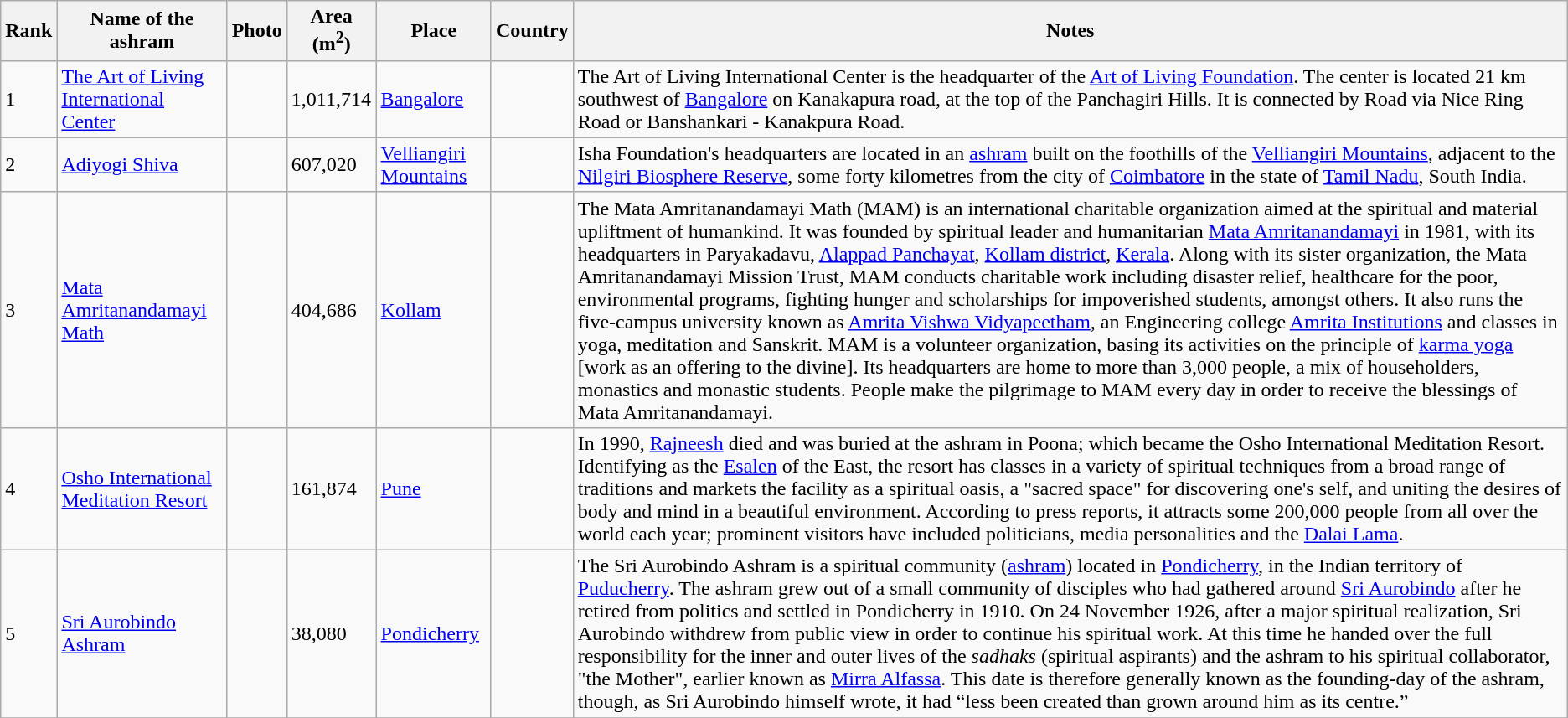<table class="wikitable sortable">
<tr>
<th scope="col">Rank</th>
<th scope="col">Name of the ashram</th>
<th scope="col" class="unsortable">Photo</th>
<th scope="col">Area (m<sup>2</sup>)</th>
<th scope="col">Place</th>
<th scope="col">Country</th>
<th>Notes</th>
</tr>
<tr>
<td>1</td>
<td><a href='#'>The Art of Living International Center</a></td>
<td></td>
<td>1,011,714</td>
<td><a href='#'>Bangalore</a></td>
<td></td>
<td>The Art of Living International Center is the headquarter of the <a href='#'>Art of Living Foundation</a>. The center is located 21 km southwest of <a href='#'>Bangalore</a> on Kanakapura road, at the top of the Panchagiri Hills. It is connected by Road via Nice Ring Road or Banshankari - Kanakpura Road.</td>
</tr>
<tr>
<td>2</td>
<td><a href='#'>Adiyogi Shiva</a></td>
<td></td>
<td>607,020</td>
<td><a href='#'>Velliangiri Mountains</a></td>
<td></td>
<td>Isha Foundation's headquarters are located in an <a href='#'>ashram</a> built on the foothills of the <a href='#'>Velliangiri Mountains</a>, adjacent to the <a href='#'>Nilgiri Biosphere Reserve</a>, some forty kilometres from the city of <a href='#'>Coimbatore</a> in the state of <a href='#'>Tamil Nadu</a>, South India.</td>
</tr>
<tr>
<td>3</td>
<td><a href='#'>Mata Amritanandamayi Math</a></td>
<td></td>
<td>404,686</td>
<td><a href='#'>Kollam</a></td>
<td></td>
<td>The Mata Amritanandamayi Math (MAM) is an international charitable organization aimed at the spiritual and material upliftment of humankind. It was founded by spiritual leader and humanitarian <a href='#'>Mata Amritanandamayi</a> in 1981, with its headquarters in Paryakadavu, <a href='#'>Alappad Panchayat</a>, <a href='#'>Kollam district</a>, <a href='#'>Kerala</a>. Along with its sister organization, the Mata Amritanandamayi Mission Trust, MAM conducts charitable work including disaster relief, healthcare for the poor, environmental programs, fighting hunger and scholarships for impoverished students, amongst others. It also runs the five-campus university known as <a href='#'>Amrita Vishwa Vidyapeetham</a>, an Engineering college <a href='#'>Amrita Institutions</a> and classes in yoga, meditation and Sanskrit. MAM is a volunteer organization, basing its activities on the principle of <a href='#'>karma yoga</a> [work as an offering to the divine]. Its headquarters are home to more than 3,000 people, a mix of householders, monastics and monastic students. People make the pilgrimage to MAM every day in order to receive the blessings of Mata Amritanandamayi.</td>
</tr>
<tr>
<td>4</td>
<td><a href='#'>Osho International Meditation Resort</a></td>
<td></td>
<td>161,874</td>
<td><a href='#'>Pune</a></td>
<td></td>
<td>In 1990, <a href='#'>Rajneesh</a> died and was buried at the ashram in Poona; which became the Osho International Meditation Resort. Identifying as the <a href='#'>Esalen</a> of the East, the resort has classes in a variety of spiritual techniques from a broad range of traditions and markets the facility as a spiritual oasis, a "sacred space" for discovering one's self, and uniting the desires of body and mind in a beautiful environment. According to press reports, it attracts some 200,000 people from all over the world each year; prominent visitors have included politicians, media personalities and the <a href='#'>Dalai Lama</a>.</td>
</tr>
<tr>
<td>5</td>
<td><a href='#'>Sri Aurobindo Ashram</a></td>
<td></td>
<td>38,080</td>
<td><a href='#'>Pondicherry</a></td>
<td></td>
<td>The Sri Aurobindo Ashram is a spiritual community (<a href='#'>ashram</a>) located in <a href='#'>Pondicherry</a>, in the Indian territory of <a href='#'>Puducherry</a>. The ashram grew out of a small community of disciples who had gathered around <a href='#'>Sri Aurobindo</a> after he retired from politics and settled in Pondicherry in 1910. On 24 November 1926, after a major spiritual realization, Sri Aurobindo withdrew from public view in order to continue his spiritual work. At this time he handed over the full responsibility for the inner and outer lives of the <em>sadhaks</em> (spiritual aspirants) and the ashram to his spiritual collaborator, "the Mother", earlier known as <a href='#'>Mirra Alfassa</a>. This date is therefore generally known as the founding-day of the ashram, though, as Sri Aurobindo himself wrote, it had “less been created than grown around him as its centre.”</td>
</tr>
<tr>
</tr>
</table>
